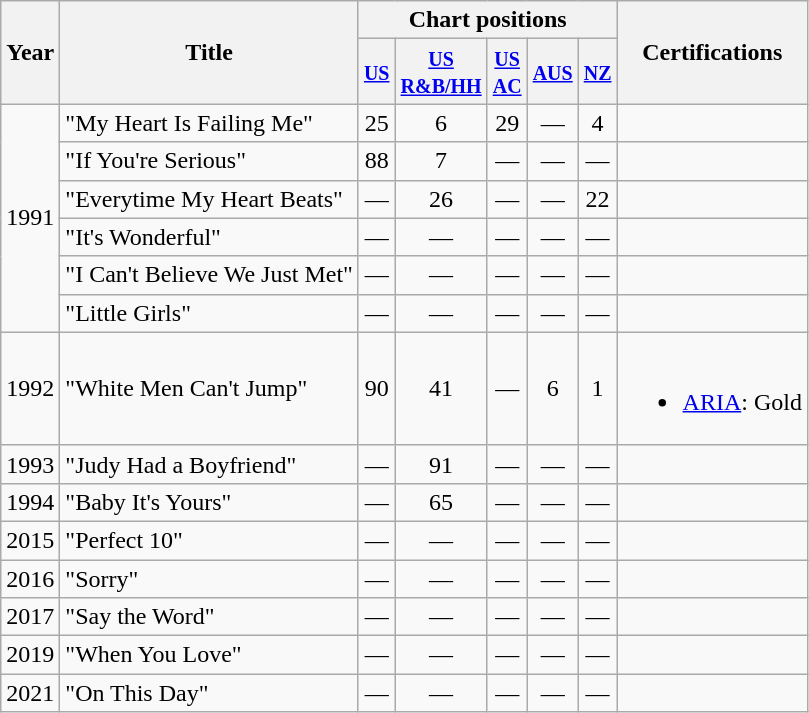<table class="wikitable">
<tr>
<th rowspan="2">Year</th>
<th rowspan="2">Title</th>
<th colspan="5">Chart positions</th>
<th rowspan="2">Certifications</th>
</tr>
<tr>
<th><small><a href='#'>US</a></small><br></th>
<th><small><a href='#'>US<br>R&B/HH</a></small><br></th>
<th><small><a href='#'>US<br>AC</a></small><br></th>
<th><small><a href='#'>AUS</a></small><br></th>
<th><small><a href='#'>NZ</a></small><br></th>
</tr>
<tr>
<td rowspan="6">1991</td>
<td>"My Heart Is Failing Me"</td>
<td align="center">25</td>
<td align="center">6</td>
<td align="center">29</td>
<td align="center">—</td>
<td align="center">4</td>
<td></td>
</tr>
<tr>
<td>"If You're Serious"</td>
<td align="center">88</td>
<td align="center">7</td>
<td align="center">—</td>
<td align="center">—</td>
<td align="center">—</td>
<td></td>
</tr>
<tr>
<td>"Everytime My Heart Beats"</td>
<td align="center">—</td>
<td align="center">26</td>
<td align="center">—</td>
<td align="center">—</td>
<td align="center">22</td>
<td></td>
</tr>
<tr>
<td>"It's Wonderful"</td>
<td align="center">—</td>
<td align="center">—</td>
<td align="center">—</td>
<td align="center">—</td>
<td align="center">—</td>
<td></td>
</tr>
<tr>
<td>"I Can't Believe We Just Met"</td>
<td align="center">—</td>
<td align="center">—</td>
<td align="center">—</td>
<td align="center">—</td>
<td align="center">—</td>
<td></td>
</tr>
<tr>
<td>"Little Girls"</td>
<td align="center">—</td>
<td align="center">—</td>
<td align="center">—</td>
<td align="center">—</td>
<td align="center">—</td>
<td></td>
</tr>
<tr>
<td>1992</td>
<td>"White Men Can't Jump"</td>
<td align="center">90</td>
<td align="center">41</td>
<td align="center">—</td>
<td align="center">6</td>
<td align="center">1</td>
<td><br><ul><li><a href='#'>ARIA</a>: Gold</li></ul></td>
</tr>
<tr>
<td>1993</td>
<td>"Judy Had a Boyfriend"</td>
<td align="center">—</td>
<td align="center">91</td>
<td align="center">—</td>
<td align="center">—</td>
<td align="center">—</td>
<td></td>
</tr>
<tr>
<td>1994</td>
<td>"Baby It's Yours"</td>
<td align="center">—</td>
<td align="center">65</td>
<td align="center">—</td>
<td align="center">—</td>
<td align="center">—</td>
<td></td>
</tr>
<tr>
<td>2015</td>
<td>"Perfect 10"</td>
<td align="center">—</td>
<td align="center">—</td>
<td align="center">—</td>
<td align="center">—</td>
<td align="center">—</td>
<td></td>
</tr>
<tr>
<td>2016</td>
<td>"Sorry"</td>
<td align="center">—</td>
<td align="center">—</td>
<td align="center">—</td>
<td align="center">—</td>
<td align="center">—</td>
<td></td>
</tr>
<tr>
<td>2017</td>
<td>"Say the Word"</td>
<td align="center">—</td>
<td align="center">—</td>
<td align="center">—</td>
<td align="center">—</td>
<td align="center">—</td>
<td></td>
</tr>
<tr>
<td>2019</td>
<td>"When You Love"</td>
<td align="center">—</td>
<td align="center">—</td>
<td align="center">—</td>
<td align="center">—</td>
<td align="center">—</td>
<td></td>
</tr>
<tr>
<td>2021</td>
<td>"On This Day"</td>
<td align="center">—</td>
<td align="center">—</td>
<td align="center">—</td>
<td align="center">—</td>
<td align="center">—</td>
<td></td>
</tr>
</table>
